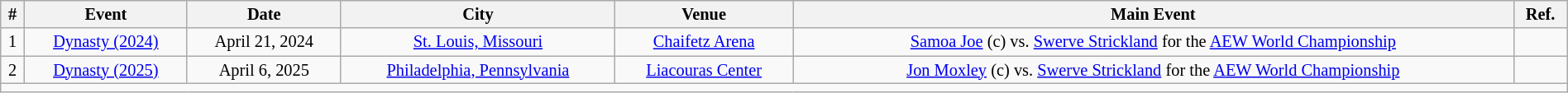<table class="mw-datatable wikitable sortable succession-box" style="font-size:85%; text-align:center;" width="100%">
<tr>
<th>#</th>
<th>Event</th>
<th>Date</th>
<th>City</th>
<th>Venue</th>
<th>Main Event</th>
<th>Ref.</th>
</tr>
<tr>
<td>1</td>
<td><a href='#'>Dynasty (2024)</a></td>
<td>April 21, 2024</td>
<td><a href='#'>St. Louis, Missouri</a></td>
<td><a href='#'>Chaifetz Arena</a></td>
<td><a href='#'>Samoa Joe</a> (c) vs. <a href='#'>Swerve Strickland</a> for the <a href='#'>AEW World Championship</a></td>
<td></td>
</tr>
<tr>
<td>2</td>
<td><a href='#'>Dynasty (2025)</a></td>
<td>April 6, 2025</td>
<td><a href='#'>Philadelphia, Pennsylvania</a></td>
<td><a href='#'>Liacouras Center</a></td>
<td><a href='#'>Jon Moxley</a> (c) vs. <a href='#'>Swerve Strickland</a> for the <a href='#'>AEW World Championship</a></td>
<td></td>
</tr>
<tr>
<td colspan="7"></td>
</tr>
</table>
